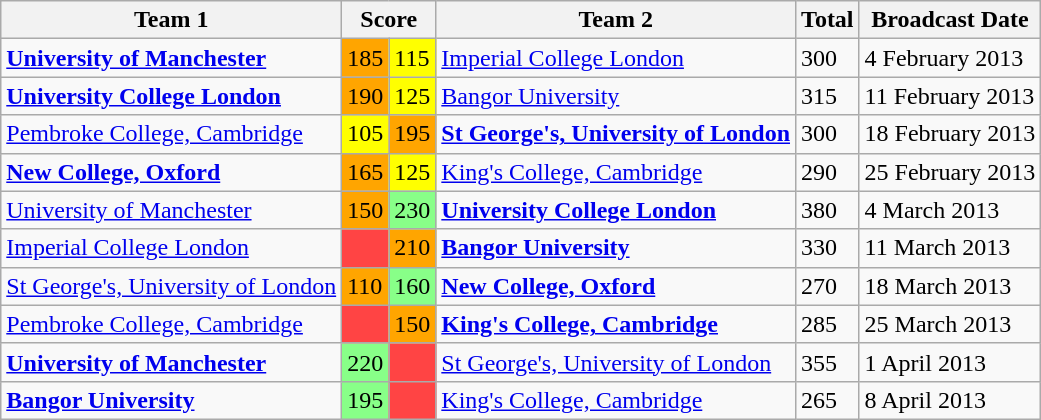<table class="wikitable" border="1">
<tr>
<th>Team 1</th>
<th colspan=2>Score</th>
<th>Team 2</th>
<th>Total</th>
<th>Broadcast Date</th>
</tr>
<tr>
<td><strong><a href='#'>University of Manchester</a></strong></td>
<td style="background:orange">185</td>
<td style="background:yellow">115</td>
<td><a href='#'>Imperial College London</a></td>
<td>300</td>
<td>4 February 2013</td>
</tr>
<tr>
<td><strong><a href='#'>University College London</a></strong></td>
<td style="background:orange">190</td>
<td style="background:yellow">125</td>
<td><a href='#'>Bangor University</a></td>
<td>315</td>
<td>11 February 2013</td>
</tr>
<tr>
<td><a href='#'>Pembroke College, Cambridge</a></td>
<td style="background:yellow">105</td>
<td style="background:orange">195</td>
<td><strong><a href='#'>St George's, University of London</a></strong></td>
<td>300</td>
<td>18 February 2013</td>
</tr>
<tr>
<td><strong><a href='#'>New College, Oxford</a></strong></td>
<td style="background:orange">165</td>
<td style="background:yellow">125</td>
<td><a href='#'>King's College, Cambridge</a></td>
<td>290</td>
<td>25 February 2013</td>
</tr>
<tr>
<td><a href='#'>University of Manchester</a></td>
<td style="background:orange">150</td>
<td style="background:#88ff88">230</td>
<td><strong><a href='#'>University College London</a></strong></td>
<td>380</td>
<td>4 March 2013</td>
</tr>
<tr>
<td><a href='#'>Imperial College London</a></td>
<td style="background:#ff4444"></td>
<td style="background:orange">210</td>
<td><strong><a href='#'>Bangor University</a></strong></td>
<td>330</td>
<td>11 March 2013</td>
</tr>
<tr>
<td><a href='#'>St George's, University of London</a></td>
<td style="background:orange">110</td>
<td style="background:#88ff88">160</td>
<td><strong><a href='#'>New College, Oxford</a></strong></td>
<td>270</td>
<td>18 March 2013</td>
</tr>
<tr>
<td><a href='#'>Pembroke College, Cambridge</a></td>
<td style="background:#ff4444"></td>
<td style="background:orange">150</td>
<td><strong><a href='#'>King's College, Cambridge</a></strong></td>
<td>285</td>
<td>25 March 2013</td>
</tr>
<tr>
<td><strong><a href='#'>University of Manchester</a></strong></td>
<td style="background:#88ff88">220</td>
<td style="background:#ff4444"></td>
<td><a href='#'>St George's, University of London</a></td>
<td>355</td>
<td>1 April 2013</td>
</tr>
<tr>
<td><strong><a href='#'>Bangor University</a></strong></td>
<td style="background:#88ff88">195</td>
<td style="background:#ff4444"></td>
<td><a href='#'>King's College, Cambridge</a></td>
<td>265</td>
<td>8 April 2013</td>
</tr>
</table>
